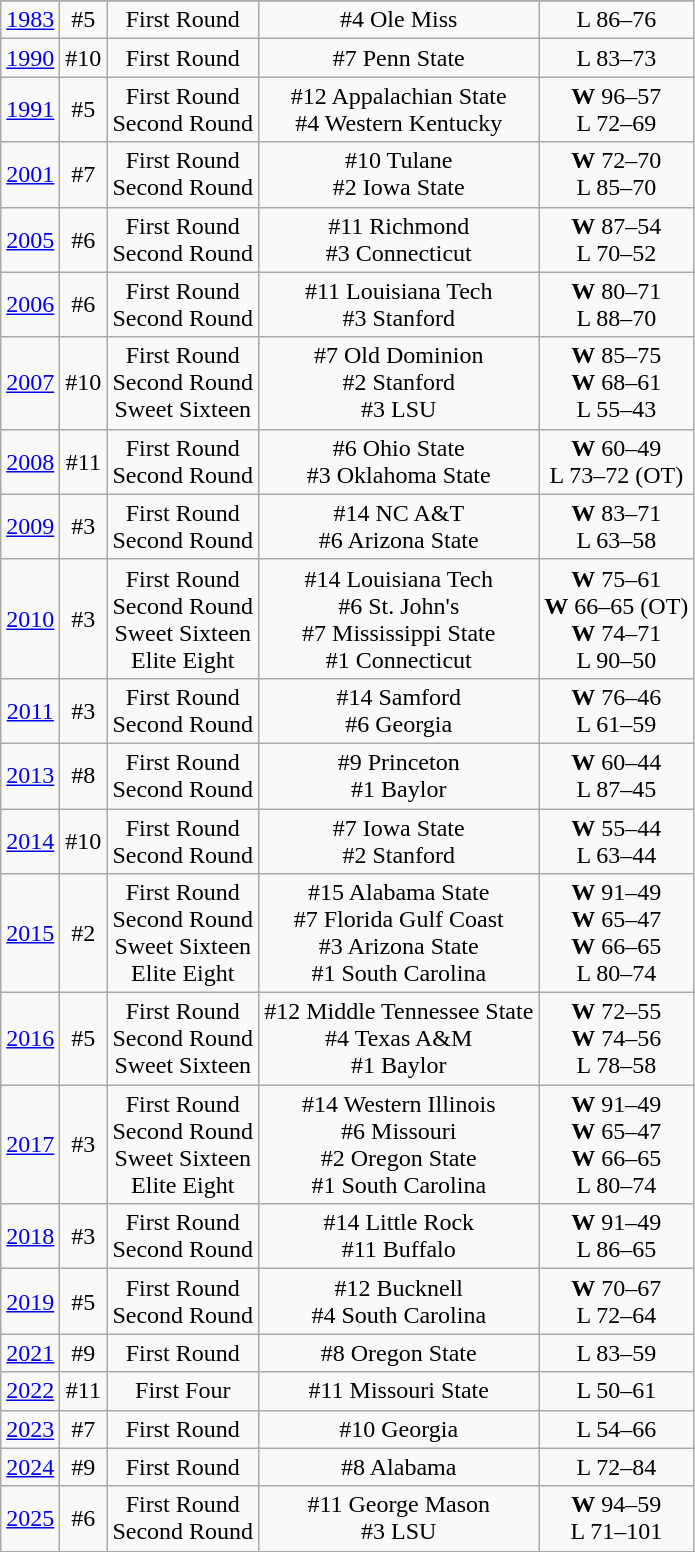<table class="wikitable" style="text-align:center">
<tr>
</tr>
<tr>
<td rowspan=1><a href='#'>1983</a></td>
<td>#5</td>
<td>First Round</td>
<td>#4 Ole Miss</td>
<td>L 86–76</td>
</tr>
<tr style="text-align:center;">
<td rowspan=1><a href='#'>1990</a></td>
<td>#10</td>
<td>First Round</td>
<td>#7 Penn State</td>
<td>L 83–73</td>
</tr>
<tr style="text-align:center;">
<td rowspan=1><a href='#'>1991</a></td>
<td>#5</td>
<td>First Round<br>Second Round</td>
<td>#12 Appalachian State<br>#4 Western Kentucky</td>
<td><strong>W</strong> 96–57<br>L 72–69</td>
</tr>
<tr style="text-align:center;">
<td rowspan=1><a href='#'>2001</a></td>
<td>#7</td>
<td>First Round<br>Second Round</td>
<td>#10 Tulane<br>#2 Iowa State</td>
<td><strong>W</strong> 72–70<br>L 85–70</td>
</tr>
<tr style="text-align:center;">
<td rowspan=1><a href='#'>2005</a></td>
<td>#6</td>
<td>First Round<br>Second Round</td>
<td>#11 Richmond<br>#3 Connecticut</td>
<td><strong>W</strong> 87–54<br>L 70–52</td>
</tr>
<tr style="text-align:center;">
<td rowspan=1><a href='#'>2006</a></td>
<td>#6</td>
<td>First Round<br>Second Round</td>
<td>#11 Louisiana Tech<br>#3 Stanford</td>
<td><strong>W</strong> 80–71<br>L 88–70</td>
</tr>
<tr style="text-align:center;">
<td rowspan=1><a href='#'>2007</a></td>
<td>#10</td>
<td>First Round<br>Second Round<br>Sweet Sixteen</td>
<td>#7 Old Dominion<br>#2 Stanford<br>#3 LSU</td>
<td><strong>W</strong> 85–75<br><strong>W</strong> 68–61<br>L 55–43</td>
</tr>
<tr style="text-align:center;">
<td rowspan=1><a href='#'>2008</a></td>
<td>#11</td>
<td>First Round<br>Second Round</td>
<td>#6 Ohio State<br>#3 Oklahoma State</td>
<td><strong>W</strong> 60–49<br>L 73–72 (OT)</td>
</tr>
<tr style="text-align:center;">
<td rowspan=1><a href='#'>2009</a></td>
<td>#3</td>
<td>First Round<br>Second Round</td>
<td>#14 NC A&T<br>#6 Arizona State</td>
<td><strong>W</strong> 83–71<br>L 63–58</td>
</tr>
<tr style="text-align:center;">
<td rowspan=1><a href='#'>2010</a></td>
<td>#3</td>
<td>First Round<br>Second Round<br>Sweet Sixteen<br>Elite Eight</td>
<td>#14 Louisiana Tech<br>#6 St. John's<br>#7 Mississippi State<br>#1 Connecticut</td>
<td><strong>W</strong> 75–61<br><strong>W</strong> 66–65 (OT)<br><strong>W</strong> 74–71<br>L 90–50</td>
</tr>
<tr style="text-align:center;">
<td rowspan=1><a href='#'>2011</a></td>
<td>#3</td>
<td>First Round<br>Second Round</td>
<td>#14 Samford<br>#6 Georgia</td>
<td><strong>W</strong> 76–46<br>L 61–59</td>
</tr>
<tr style="text-align:center;">
<td rowspan=1><a href='#'>2013</a></td>
<td>#8</td>
<td>First Round<br>Second Round</td>
<td>#9 Princeton<br>#1 Baylor</td>
<td><strong>W</strong> 60–44<br>L 87–45</td>
</tr>
<tr style="text-align:center;">
<td rowspan=1><a href='#'>2014</a></td>
<td>#10</td>
<td>First Round<br>Second Round</td>
<td>#7 Iowa State<br>#2 Stanford</td>
<td><strong>W</strong> 55–44<br>L 63–44</td>
</tr>
<tr style="text-align:center;">
<td rowspan=1><a href='#'>2015</a></td>
<td>#2</td>
<td>First Round<br>Second Round<br>Sweet Sixteen<br>Elite Eight</td>
<td>#15 Alabama State<br>#7 Florida Gulf Coast<br>#3 Arizona State<br>#1 South Carolina</td>
<td><strong>W</strong> 91–49<br><strong>W</strong> 65–47<br><strong>W</strong> 66–65<br>L 80–74</td>
</tr>
<tr style="text-align:center;">
<td rowspan=1><a href='#'>2016</a></td>
<td>#5</td>
<td>First Round<br>Second Round<br>Sweet Sixteen</td>
<td>#12 Middle Tennessee State<br>#4 Texas A&M<br>#1 Baylor</td>
<td><strong>W</strong> 72–55<br><strong>W</strong> 74–56<br>L 78–58</td>
</tr>
<tr style="text-align:center;">
<td rowspan=1><a href='#'>2017</a></td>
<td>#3</td>
<td>First Round<br>Second Round<br>Sweet Sixteen<br>Elite Eight</td>
<td>#14 Western Illinois<br>#6 Missouri<br>#2 Oregon State<br>#1 South Carolina</td>
<td><strong>W</strong> 91–49<br><strong>W</strong> 65–47<br><strong>W</strong> 66–65<br>L 80–74</td>
</tr>
<tr style="text-align:center;">
<td rowspan=1><a href='#'>2018</a></td>
<td>#3</td>
<td>First Round<br>Second Round</td>
<td>#14 Little Rock<br>#11 Buffalo</td>
<td><strong>W</strong> 91–49<br>L 86–65</td>
</tr>
<tr style="text-align:center;">
<td rowspan=1><a href='#'>2019</a></td>
<td>#5</td>
<td>First Round<br>Second Round</td>
<td>#12 Bucknell<br>#4 South Carolina</td>
<td><strong>W</strong> 70–67<br>L 72–64</td>
</tr>
<tr style="text-align:center;">
<td rowspan=1><a href='#'>2021</a></td>
<td>#9</td>
<td>First Round</td>
<td>#8 Oregon State</td>
<td>L 83–59</td>
</tr>
<tr style="text-align:center;">
<td rowspan=1><a href='#'>2022</a></td>
<td>#11</td>
<td>First Four</td>
<td>#11 Missouri State</td>
<td>L 50–61</td>
</tr>
<tr style="text-align:center;">
<td rowspan=1><a href='#'>2023</a></td>
<td>#7</td>
<td>First Round</td>
<td>#10 Georgia</td>
<td>L 54–66</td>
</tr>
<tr style="text-align:center;">
<td rowspan=1><a href='#'>2024</a></td>
<td>#9</td>
<td>First Round</td>
<td>#8 Alabama</td>
<td>L 72–84</td>
</tr>
<tr style="text-align:center;">
<td rowspan=1><a href='#'>2025</a></td>
<td>#6</td>
<td>First Round<br>Second Round</td>
<td>#11 George Mason<br>#3 LSU</td>
<td><strong>W</strong> 94–59<br>L 71–101</td>
</tr>
</table>
